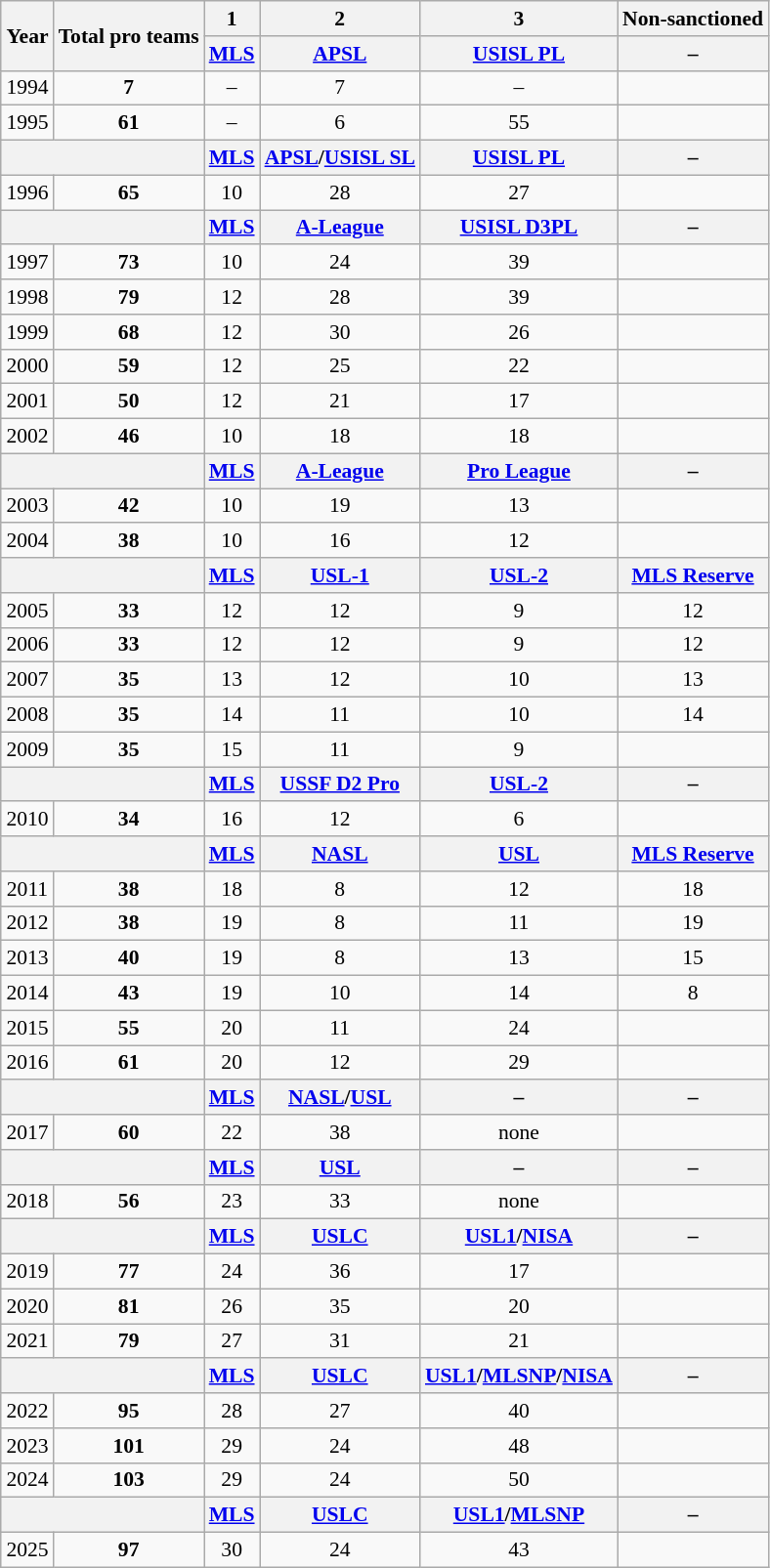<table class="wikitable" style="width=250px; margin:0 1em 1em; font-size:90%; text-align:center;">
<tr>
<th rowspan=2>Year</th>
<th rowspan=2>Total pro teams</th>
<th>1</th>
<th>2</th>
<th>3</th>
<th>Non-sanctioned</th>
</tr>
<tr>
<th><a href='#'>MLS</a></th>
<th><a href='#'>APSL</a></th>
<th><a href='#'>USISL PL</a></th>
<th>–</th>
</tr>
<tr>
<td>1994</td>
<td><strong>7</strong></td>
<td>–</td>
<td>7</td>
<td>–</td>
<td></td>
</tr>
<tr>
<td>1995</td>
<td><strong>61</strong></td>
<td>–</td>
<td>6</td>
<td>55</td>
<td></td>
</tr>
<tr>
<th colspan="2"></th>
<th><a href='#'>MLS</a></th>
<th><a href='#'>APSL</a>/<a href='#'>USISL SL</a></th>
<th><a href='#'>USISL PL</a></th>
<th>–</th>
</tr>
<tr>
<td>1996</td>
<td><strong>65</strong></td>
<td>10</td>
<td>28</td>
<td>27</td>
<td></td>
</tr>
<tr>
<th colspan="2"></th>
<th><a href='#'>MLS</a></th>
<th><a href='#'>A-League</a></th>
<th><a href='#'>USISL D3PL</a></th>
<th>–</th>
</tr>
<tr>
<td>1997</td>
<td><strong>73</strong></td>
<td>10</td>
<td>24</td>
<td>39</td>
<td></td>
</tr>
<tr>
<td>1998</td>
<td><strong>79</strong></td>
<td>12</td>
<td>28</td>
<td>39</td>
<td></td>
</tr>
<tr>
<td>1999</td>
<td><strong>68</strong></td>
<td>12</td>
<td>30</td>
<td>26</td>
<td></td>
</tr>
<tr>
<td>2000</td>
<td><strong>59</strong></td>
<td>12</td>
<td>25</td>
<td>22</td>
<td></td>
</tr>
<tr>
<td>2001</td>
<td><strong>50</strong></td>
<td>12</td>
<td>21</td>
<td>17</td>
<td></td>
</tr>
<tr>
<td>2002</td>
<td><strong>46</strong></td>
<td>10</td>
<td>18</td>
<td>18</td>
<td></td>
</tr>
<tr>
<th colspan="2"></th>
<th><a href='#'>MLS</a></th>
<th><a href='#'>A-League</a></th>
<th><a href='#'>Pro League</a></th>
<th>–</th>
</tr>
<tr>
<td>2003</td>
<td><strong>42</strong></td>
<td>10</td>
<td>19</td>
<td>13</td>
<td></td>
</tr>
<tr>
<td>2004</td>
<td><strong>38</strong></td>
<td>10</td>
<td>16</td>
<td>12</td>
<td></td>
</tr>
<tr>
<th colspan="2"></th>
<th><a href='#'>MLS</a></th>
<th><a href='#'>USL-1</a></th>
<th><a href='#'>USL-2</a></th>
<th><a href='#'>MLS Reserve</a></th>
</tr>
<tr>
<td>2005</td>
<td><strong>33</strong></td>
<td>12</td>
<td>12</td>
<td>9</td>
<td>12</td>
</tr>
<tr>
<td>2006</td>
<td><strong>33</strong></td>
<td>12</td>
<td>12</td>
<td>9</td>
<td>12</td>
</tr>
<tr>
<td>2007</td>
<td><strong>35</strong></td>
<td>13</td>
<td>12</td>
<td>10</td>
<td>13</td>
</tr>
<tr>
<td>2008</td>
<td><strong>35</strong></td>
<td>14</td>
<td>11</td>
<td>10</td>
<td>14</td>
</tr>
<tr>
<td>2009</td>
<td><strong>35</strong></td>
<td>15</td>
<td>11</td>
<td>9</td>
<td></td>
</tr>
<tr>
<th colspan="2"></th>
<th><a href='#'>MLS</a></th>
<th><a href='#'>USSF D2 Pro</a></th>
<th><a href='#'>USL-2</a></th>
<th>–</th>
</tr>
<tr>
<td>2010</td>
<td><strong>34</strong></td>
<td>16</td>
<td>12</td>
<td>6</td>
<td></td>
</tr>
<tr>
<th colspan="2"></th>
<th><a href='#'>MLS</a></th>
<th><a href='#'>NASL</a></th>
<th><a href='#'>USL</a></th>
<th><a href='#'>MLS Reserve</a></th>
</tr>
<tr>
<td>2011</td>
<td><strong>38</strong></td>
<td>18</td>
<td>8</td>
<td>12</td>
<td>18</td>
</tr>
<tr>
<td>2012</td>
<td><strong>38</strong></td>
<td>19</td>
<td>8</td>
<td>11</td>
<td>19</td>
</tr>
<tr>
<td>2013</td>
<td><strong>40</strong></td>
<td>19</td>
<td>8</td>
<td>13</td>
<td>15</td>
</tr>
<tr>
<td>2014</td>
<td><strong>43</strong></td>
<td>19</td>
<td>10</td>
<td>14</td>
<td>8</td>
</tr>
<tr>
<td>2015</td>
<td><strong>55</strong></td>
<td>20</td>
<td>11</td>
<td>24</td>
<td></td>
</tr>
<tr>
<td>2016</td>
<td><strong>61</strong></td>
<td>20</td>
<td>12</td>
<td>29</td>
<td></td>
</tr>
<tr>
<th colspan="2"></th>
<th><a href='#'>MLS</a></th>
<th><a href='#'>NASL</a>/<a href='#'>USL</a></th>
<th>–</th>
<th>–</th>
</tr>
<tr>
<td>2017</td>
<td><strong>60</strong></td>
<td>22</td>
<td>38</td>
<td>none</td>
<td></td>
</tr>
<tr>
<th colspan="2"></th>
<th><a href='#'>MLS</a></th>
<th><a href='#'>USL</a></th>
<th>–</th>
<th>–</th>
</tr>
<tr>
<td>2018</td>
<td><strong>56</strong></td>
<td>23</td>
<td>33</td>
<td>none</td>
<td></td>
</tr>
<tr>
<th colspan="2"></th>
<th><a href='#'>MLS</a></th>
<th><a href='#'>USLC</a></th>
<th><a href='#'>USL1</a>/<a href='#'>NISA</a></th>
<th>–</th>
</tr>
<tr>
<td>2019</td>
<td><strong>77</strong></td>
<td>24</td>
<td>36</td>
<td>17 </td>
<td></td>
</tr>
<tr>
<td>2020</td>
<td><strong>81</strong></td>
<td>26</td>
<td>35</td>
<td>20</td>
<td></td>
</tr>
<tr>
<td>2021</td>
<td><strong>79</strong></td>
<td>27</td>
<td>31</td>
<td>21</td>
<td></td>
</tr>
<tr>
<th colspan="2"></th>
<th><a href='#'>MLS</a></th>
<th><a href='#'>USLC</a></th>
<th><a href='#'>USL1</a>/<a href='#'>MLSNP</a>/<a href='#'>NISA</a></th>
<th>–</th>
</tr>
<tr>
<td>2022</td>
<td><strong>95</strong></td>
<td>28</td>
<td>27</td>
<td>40</td>
<td></td>
</tr>
<tr>
<td>2023</td>
<td><strong>101</strong></td>
<td>29</td>
<td>24</td>
<td>48</td>
<td></td>
</tr>
<tr>
<td>2024</td>
<td><strong>103</strong></td>
<td>29</td>
<td>24</td>
<td>50</td>
<td></td>
</tr>
<tr>
<th colspan="2"></th>
<th><a href='#'>MLS</a></th>
<th><a href='#'>USLC</a></th>
<th><a href='#'>USL1</a>/<a href='#'>MLSNP</a></th>
<th>–</th>
</tr>
<tr>
<td>2025</td>
<td><strong>97</strong></td>
<td>30</td>
<td>24</td>
<td>43</td>
<td></td>
</tr>
</table>
